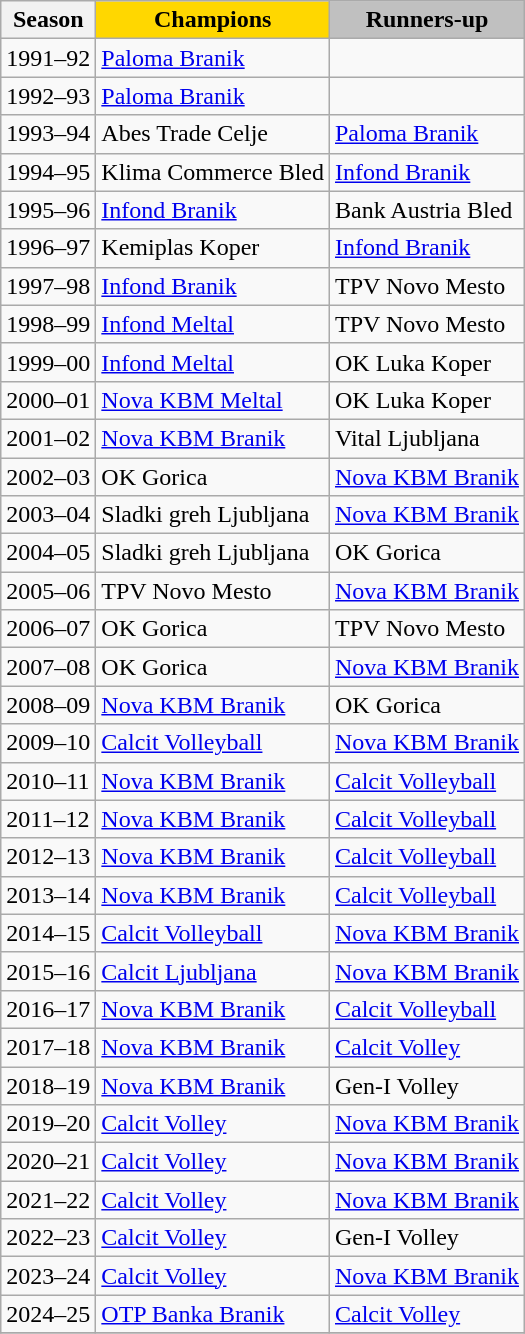<table class="wikitable">
<tr>
<th>Season</th>
<th style="background:gold;">Champions</th>
<th style="background:silver;">Runners-up</th>
</tr>
<tr>
<td>1991–92</td>
<td><a href='#'>Paloma Branik</a></td>
<td></td>
</tr>
<tr>
<td>1992–93</td>
<td><a href='#'>Paloma Branik</a></td>
<td></td>
</tr>
<tr>
<td>1993–94</td>
<td>Abes Trade Celje</td>
<td><a href='#'>Paloma Branik</a></td>
</tr>
<tr>
<td>1994–95</td>
<td>Klima Commerce Bled</td>
<td><a href='#'>Infond Branik</a></td>
</tr>
<tr>
<td>1995–96</td>
<td><a href='#'>Infond Branik</a></td>
<td>Bank Austria Bled</td>
</tr>
<tr>
<td>1996–97</td>
<td>Kemiplas Koper</td>
<td><a href='#'>Infond Branik</a></td>
</tr>
<tr>
<td>1997–98</td>
<td><a href='#'>Infond Branik</a></td>
<td>TPV Novo Mesto</td>
</tr>
<tr>
<td>1998–99</td>
<td><a href='#'>Infond Meltal</a></td>
<td>TPV Novo Mesto</td>
</tr>
<tr>
<td>1999–00</td>
<td><a href='#'>Infond Meltal</a></td>
<td>OK Luka Koper</td>
</tr>
<tr>
<td>2000–01</td>
<td><a href='#'>Nova KBM Meltal</a></td>
<td>OK Luka Koper</td>
</tr>
<tr>
<td>2001–02</td>
<td><a href='#'>Nova KBM Branik</a></td>
<td>Vital Ljubljana</td>
</tr>
<tr>
<td>2002–03</td>
<td>OK Gorica</td>
<td><a href='#'>Nova KBM Branik</a></td>
</tr>
<tr>
<td>2003–04</td>
<td>Sladki greh Ljubljana</td>
<td><a href='#'>Nova KBM Branik</a></td>
</tr>
<tr>
<td>2004–05</td>
<td>Sladki greh Ljubljana</td>
<td>OK Gorica</td>
</tr>
<tr>
<td>2005–06</td>
<td>TPV Novo Mesto</td>
<td><a href='#'>Nova KBM Branik</a></td>
</tr>
<tr>
<td>2006–07</td>
<td>OK Gorica</td>
<td>TPV Novo Mesto</td>
</tr>
<tr>
<td>2007–08</td>
<td>OK Gorica</td>
<td><a href='#'>Nova KBM Branik</a></td>
</tr>
<tr>
<td>2008–09</td>
<td><a href='#'>Nova KBM Branik</a></td>
<td>OK Gorica</td>
</tr>
<tr>
<td>2009–10</td>
<td><a href='#'>Calcit Volleyball</a></td>
<td><a href='#'>Nova KBM Branik</a></td>
</tr>
<tr>
<td>2010–11</td>
<td><a href='#'>Nova KBM Branik</a></td>
<td><a href='#'>Calcit Volleyball</a></td>
</tr>
<tr>
<td>2011–12</td>
<td><a href='#'>Nova KBM Branik</a></td>
<td><a href='#'>Calcit Volleyball</a></td>
</tr>
<tr>
<td>2012–13</td>
<td><a href='#'>Nova KBM Branik</a></td>
<td><a href='#'>Calcit Volleyball</a></td>
</tr>
<tr>
<td>2013–14</td>
<td><a href='#'>Nova KBM Branik</a></td>
<td><a href='#'>Calcit Volleyball</a></td>
</tr>
<tr>
<td>2014–15</td>
<td><a href='#'>Calcit Volleyball</a></td>
<td><a href='#'>Nova KBM Branik</a></td>
</tr>
<tr>
<td>2015–16</td>
<td><a href='#'>Calcit Ljubljana</a></td>
<td><a href='#'>Nova KBM Branik</a></td>
</tr>
<tr>
<td>2016–17</td>
<td><a href='#'>Nova KBM Branik</a></td>
<td><a href='#'>Calcit Volleyball</a></td>
</tr>
<tr>
<td>2017–18</td>
<td><a href='#'>Nova KBM Branik</a></td>
<td><a href='#'>Calcit Volley</a></td>
</tr>
<tr>
<td>2018–19</td>
<td><a href='#'>Nova KBM Branik</a></td>
<td>Gen-I Volley</td>
</tr>
<tr>
<td>2019–20</td>
<td><a href='#'>Calcit Volley</a></td>
<td><a href='#'>Nova KBM Branik</a></td>
</tr>
<tr>
<td>2020–21</td>
<td><a href='#'>Calcit Volley</a></td>
<td><a href='#'>Nova KBM Branik</a></td>
</tr>
<tr>
<td>2021–22</td>
<td><a href='#'>Calcit Volley</a></td>
<td><a href='#'>Nova KBM Branik</a></td>
</tr>
<tr>
<td>2022–23</td>
<td><a href='#'>Calcit Volley</a></td>
<td>Gen-I Volley</td>
</tr>
<tr>
<td>2023–24</td>
<td><a href='#'>Calcit Volley</a></td>
<td><a href='#'>Nova KBM Branik</a></td>
</tr>
<tr>
<td>2024–25</td>
<td><a href='#'>OTP Banka Branik</a></td>
<td><a href='#'>Calcit Volley</a></td>
</tr>
<tr>
</tr>
</table>
